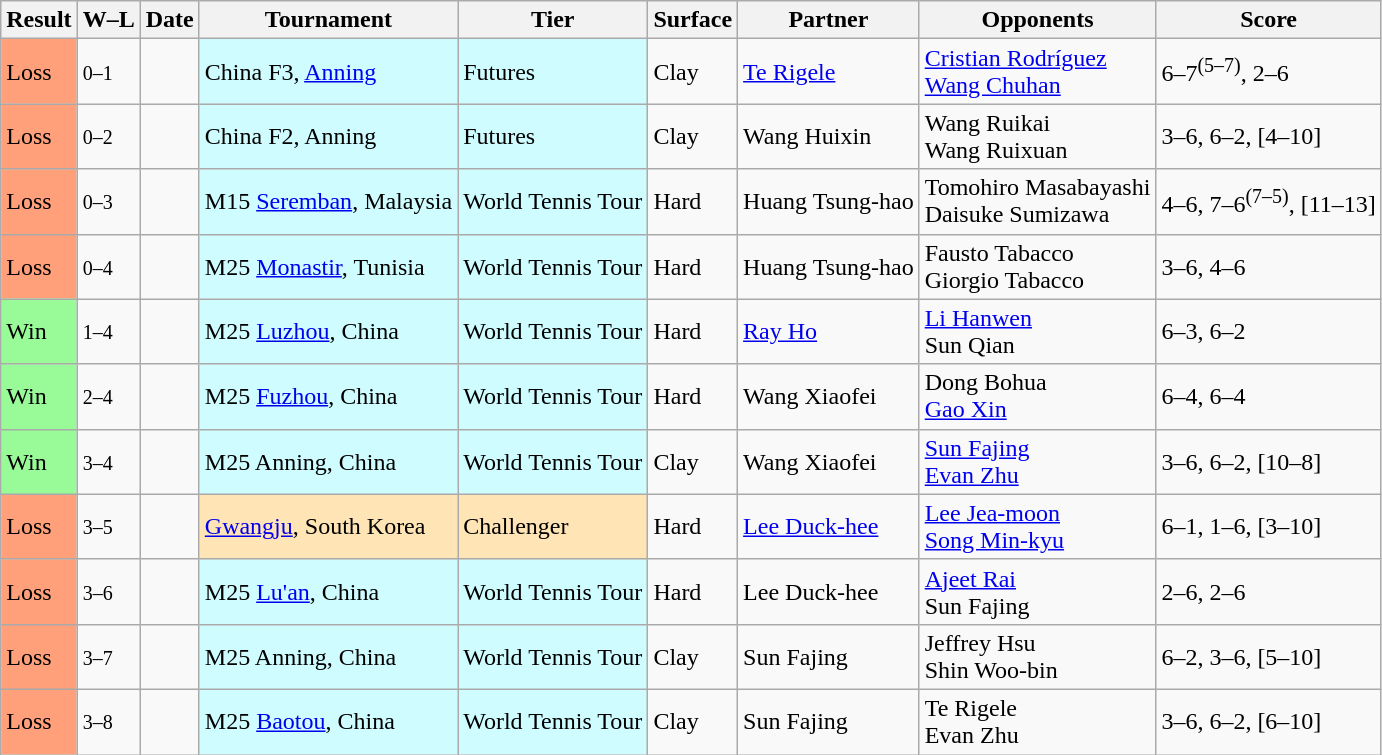<table class="sortable wikitable">
<tr>
<th>Result</th>
<th class="unsortable">W–L</th>
<th>Date</th>
<th>Tournament</th>
<th>Tier</th>
<th>Surface</th>
<th>Partner</th>
<th>Opponents</th>
<th class="unsortable">Score</th>
</tr>
<tr>
<td bgcolor=FFA07A>Loss</td>
<td><small>0–1</small></td>
<td></td>
<td style="background:#cffcff;">China F3, <a href='#'>Anning</a></td>
<td style="background:#cffcff;">Futures</td>
<td>Clay</td>
<td> <a href='#'>Te Rigele</a></td>
<td> <a href='#'>Cristian Rodríguez</a><br> <a href='#'>Wang Chuhan</a></td>
<td>6–7<sup>(5–7)</sup>, 2–6</td>
</tr>
<tr>
<td bgcolor=FFA07A>Loss</td>
<td><small>0–2</small></td>
<td></td>
<td style="background:#cffcff;">China F2, Anning</td>
<td style="background:#cffcff;">Futures</td>
<td>Clay</td>
<td> Wang Huixin</td>
<td> Wang Ruikai<br> Wang Ruixuan</td>
<td>3–6, 6–2, [4–10]</td>
</tr>
<tr>
<td bgcolor=FFA07A>Loss</td>
<td><small>0–3</small></td>
<td></td>
<td style="background:#cffcff;">M15 <a href='#'>Seremban</a>, Malaysia</td>
<td style="background:#cffcff;">World Tennis Tour</td>
<td>Hard</td>
<td> Huang Tsung-hao</td>
<td> Tomohiro Masabayashi<br> Daisuke Sumizawa</td>
<td>4–6, 7–6<sup>(7–5)</sup>, [11–13]</td>
</tr>
<tr>
<td bgcolor=FFA07A>Loss</td>
<td><small>0–4</small></td>
<td></td>
<td style="background:#cffcff;">M25 <a href='#'>Monastir</a>, Tunisia</td>
<td style="background:#cffcff;">World Tennis Tour</td>
<td>Hard</td>
<td> Huang Tsung-hao</td>
<td> Fausto Tabacco<br> Giorgio Tabacco</td>
<td>3–6, 4–6</td>
</tr>
<tr>
<td bgcolor=98FB98>Win</td>
<td><small>1–4</small></td>
<td></td>
<td style="background:#cffcff;">M25 <a href='#'>Luzhou</a>, China</td>
<td style="background:#cffcff;">World Tennis Tour</td>
<td>Hard</td>
<td> <a href='#'>Ray Ho</a></td>
<td> <a href='#'>Li Hanwen</a><br> Sun Qian</td>
<td>6–3, 6–2</td>
</tr>
<tr>
<td bgcolor=98FB98>Win</td>
<td><small>2–4</small></td>
<td></td>
<td style="background:#cffcff;">M25 <a href='#'>Fuzhou</a>, China</td>
<td style="background:#cffcff;">World Tennis Tour</td>
<td>Hard</td>
<td> Wang Xiaofei</td>
<td> Dong Bohua<br> <a href='#'>Gao Xin</a></td>
<td>6–4, 6–4</td>
</tr>
<tr>
<td bgcolor=98FB98>Win</td>
<td><small>3–4</small></td>
<td></td>
<td style="background:#cffcff;">M25 Anning, China</td>
<td style="background:#cffcff;">World Tennis Tour</td>
<td>Clay</td>
<td> Wang Xiaofei</td>
<td> <a href='#'>Sun Fajing</a><br> <a href='#'>Evan Zhu</a></td>
<td>3–6, 6–2, [10–8]</td>
</tr>
<tr>
<td bgcolor=FFA07A>Loss</td>
<td><small>3–5</small></td>
<td><a href='#'></a></td>
<td style="background:moccasin;"><a href='#'>Gwangju</a>, South Korea</td>
<td style="background:moccasin;">Challenger</td>
<td>Hard</td>
<td> <a href='#'>Lee Duck-hee</a></td>
<td> <a href='#'>Lee Jea-moon</a><br> <a href='#'>Song Min-kyu</a></td>
<td>6–1, 1–6, [3–10]</td>
</tr>
<tr>
<td bgcolor=FFA07A>Loss</td>
<td><small>3–6</small></td>
<td></td>
<td style="background:#cffcff;">M25 <a href='#'>Lu'an</a>, China</td>
<td style="background:#cffcff;">World Tennis Tour</td>
<td>Hard</td>
<td> Lee Duck-hee</td>
<td> <a href='#'>Ajeet Rai</a><br> Sun Fajing</td>
<td>2–6, 2–6</td>
</tr>
<tr>
<td bgcolor=FFA07A>Loss</td>
<td><small>3–7</small></td>
<td></td>
<td style="background:#cffcff;">M25 Anning, China</td>
<td style="background:#cffcff;">World Tennis Tour</td>
<td>Clay</td>
<td> Sun Fajing</td>
<td> Jeffrey Hsu<br> Shin Woo-bin</td>
<td>6–2, 3–6, [5–10]</td>
</tr>
<tr>
<td bgcolor=FFA07A>Loss</td>
<td><small>3–8</small></td>
<td></td>
<td style="background:#cffcff;">M25 <a href='#'>Baotou</a>, China</td>
<td style="background:#cffcff;">World Tennis Tour</td>
<td>Clay</td>
<td> Sun Fajing</td>
<td> Te Rigele<br> Evan Zhu</td>
<td>3–6, 6–2, [6–10]</td>
</tr>
</table>
